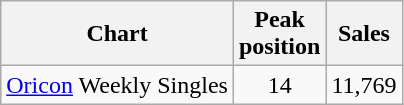<table class="wikitable">
<tr>
<th>Chart</th>
<th>Peak<br>position</th>
<th>Sales</th>
</tr>
<tr>
<td><a href='#'>Oricon</a> Weekly Singles</td>
<td align="center">14</td>
<td align="center">11,769</td>
</tr>
</table>
